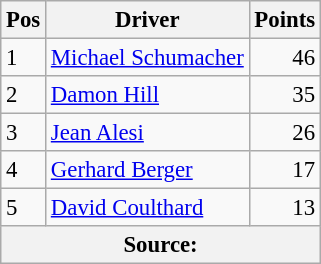<table class="wikitable" style="font-size: 95%;">
<tr>
<th>Pos</th>
<th>Driver</th>
<th>Points</th>
</tr>
<tr>
<td>1</td>
<td> <a href='#'>Michael Schumacher</a></td>
<td align="right">46</td>
</tr>
<tr>
<td>2</td>
<td> <a href='#'>Damon Hill</a></td>
<td align="right">35</td>
</tr>
<tr>
<td>3</td>
<td> <a href='#'>Jean Alesi</a></td>
<td align="right">26</td>
</tr>
<tr>
<td>4</td>
<td> <a href='#'>Gerhard Berger</a></td>
<td align="right">17</td>
</tr>
<tr>
<td>5</td>
<td> <a href='#'>David Coulthard</a></td>
<td align="right">13</td>
</tr>
<tr>
<th colspan=4>Source: </th>
</tr>
</table>
